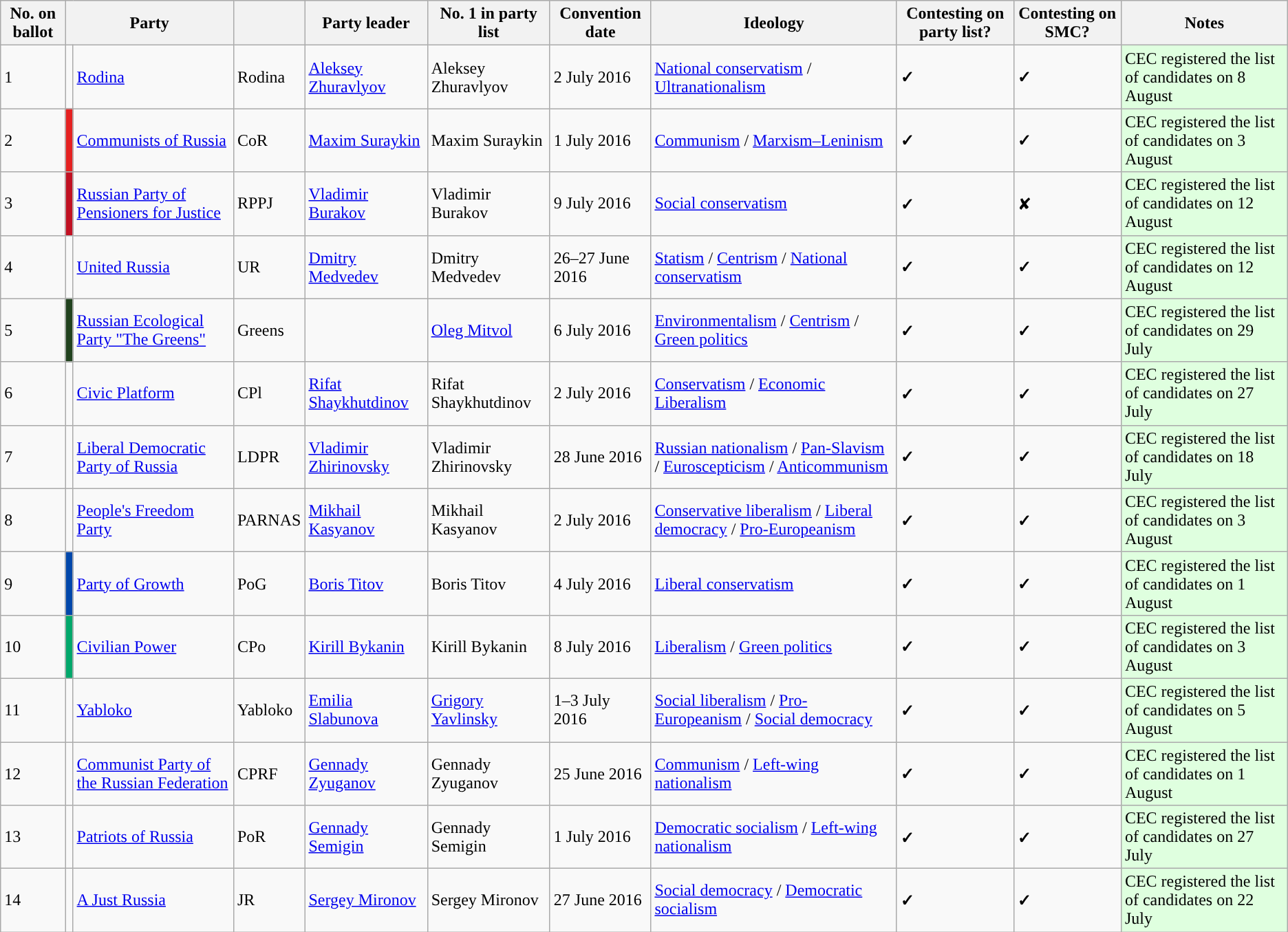<table class=wikitable>
<tr>
<th>No. on ballot</th>
<th colspan=2>Party</th>
<th></th>
<th>Party leader</th>
<th>No. 1 in party list</th>
<th>Convention date</th>
<th>Ideology</th>
<th>Contesting on party list?</th>
<th>Contesting on SMC?</th>
<th>Notes</th>
</tr>
<tr>
<td>1</td>
<td style="background:"></td>
<td><a href='#'>Rodina</a></td>
<td>Rodina</td>
<td><a href='#'>Aleksey Zhuravlyov</a></td>
<td>Aleksey Zhuravlyov</td>
<td>2 July 2016</td>
<td><a href='#'>National conservatism</a> / <a href='#'>Ultranationalism</a></td>
<td><strong>✓</strong></td>
<td><strong>✓</strong></td>
<td style="background:#dfffdf;">CEC registered the list of candidates on 8 August</td>
</tr>
<tr>
<td>2</td>
<td style="background: #E62020;"></td>
<td><a href='#'>Communists of Russia</a></td>
<td>CoR</td>
<td><a href='#'>Maxim Suraykin</a></td>
<td>Maxim Suraykin</td>
<td>1 July 2016</td>
<td><a href='#'>Communism</a> / <a href='#'>Marxism–Leninism</a></td>
<td><strong>✓</strong></td>
<td><strong>✓</strong></td>
<td style="background:#dfffdf;">CEC registered the list of candidates on 3 August</td>
</tr>
<tr>
<td>3</td>
<td style="background: #C21022;"></td>
<td><a href='#'>Russian Party of Pensioners for Justice</a></td>
<td>RPPJ</td>
<td><a href='#'>Vladimir Burakov</a></td>
<td>Vladimir Burakov</td>
<td>9 July 2016</td>
<td><a href='#'>Social conservatism</a></td>
<td><strong>✓</strong></td>
<td>✘</td>
<td style="background:#dfffdf;">CEC registered the list of candidates on 12 August</td>
</tr>
<tr>
<td>4</td>
<td style="background: "></td>
<td><a href='#'>United Russia</a></td>
<td>UR</td>
<td><a href='#'>Dmitry Medvedev</a></td>
<td>Dmitry Medvedev</td>
<td>26–27 June 2016</td>
<td><a href='#'>Statism</a> / <a href='#'>Centrism</a> / <a href='#'>National conservatism</a></td>
<td><strong>✓</strong></td>
<td><strong>✓</strong></td>
<td style="background:#dfffdf;">CEC registered the list of candidates on 12 August</td>
</tr>
<tr>
<td>5</td>
<td style="background: #21421E;"></td>
<td><a href='#'>Russian Ecological Party "The Greens"</a></td>
<td>Greens</td>
<td></td>
<td><a href='#'>Oleg Mitvol</a></td>
<td>6 July 2016</td>
<td><a href='#'>Environmentalism</a> / <a href='#'>Centrism</a> / <a href='#'>Green politics</a></td>
<td><strong>✓</strong></td>
<td><strong>✓</strong></td>
<td style="background:#dfffdf;">CEC registered the list of candidates on 29 July</td>
</tr>
<tr>
<td>6</td>
<td bgcolor=></td>
<td><a href='#'>Civic Platform</a></td>
<td>CPl</td>
<td><a href='#'>Rifat Shaykhutdinov</a></td>
<td>Rifat Shaykhutdinov</td>
<td>2 July 2016</td>
<td><a href='#'>Conservatism</a> / <a href='#'>Economic Liberalism</a></td>
<td><strong>✓</strong></td>
<td><strong>✓</strong></td>
<td style="background:#dfffdf;">CEC registered the list of candidates on 27 July</td>
</tr>
<tr>
<td>7</td>
<td style="background: "></td>
<td><a href='#'>Liberal Democratic Party of Russia</a></td>
<td>LDPR</td>
<td><a href='#'>Vladimir Zhirinovsky</a></td>
<td>Vladimir Zhirinovsky</td>
<td>28 June 2016</td>
<td><a href='#'>Russian nationalism</a> / <a href='#'>Pan-Slavism</a> / <a href='#'>Euroscepticism</a> / <a href='#'>Anticommunism</a></td>
<td><strong>✓</strong></td>
<td><strong>✓</strong></td>
<td style="background:#dfffdf;">CEC registered the list of candidates on 18 July</td>
</tr>
<tr>
<td>8</td>
<td style="background: "></td>
<td><a href='#'>People's Freedom Party</a></td>
<td>PARNAS</td>
<td><a href='#'>Mikhail Kasyanov</a></td>
<td>Mikhail Kasyanov</td>
<td>2 July 2016</td>
<td><a href='#'>Conservative liberalism</a> / <a href='#'>Liberal democracy</a> / <a href='#'>Pro-Europeanism</a></td>
<td><strong>✓</strong></td>
<td><strong>✓</strong></td>
<td style="background:#dfffdf;">CEC registered the list of candidates on 3 August</td>
</tr>
<tr>
<td>9</td>
<td style="background: #0047AB;"></td>
<td><a href='#'>Party of Growth</a></td>
<td>PoG</td>
<td><a href='#'>Boris Titov</a></td>
<td>Boris Titov</td>
<td>4 July 2016</td>
<td><a href='#'>Liberal conservatism</a></td>
<td><strong>✓</strong></td>
<td><strong>✓</strong></td>
<td style="background:#dfffdf;">CEC registered the list of candidates on 1 August</td>
</tr>
<tr>
<td>10</td>
<td style="background: #00A86B;"></td>
<td><a href='#'>Civilian Power</a></td>
<td>CPo</td>
<td><a href='#'>Kirill Bykanin</a></td>
<td>Kirill Bykanin</td>
<td>8 July 2016</td>
<td><a href='#'>Liberalism</a> / <a href='#'>Green politics</a></td>
<td><strong>✓</strong></td>
<td><strong>✓</strong></td>
<td style="background:#dfffdf;">CEC registered the list of candidates on 3 August</td>
</tr>
<tr>
<td>11</td>
<td style="background: "></td>
<td><a href='#'>Yabloko</a></td>
<td>Yabloko</td>
<td><a href='#'>Emilia Slabunova</a></td>
<td><a href='#'>Grigory Yavlinsky</a></td>
<td>1–3 July 2016</td>
<td><a href='#'>Social liberalism</a> / <a href='#'>Pro-Europeanism</a> / <a href='#'>Social democracy</a></td>
<td><strong>✓</strong></td>
<td><strong>✓</strong></td>
<td style="background:#dfffdf;">CEC registered the list of candidates on 5 August</td>
</tr>
<tr>
<td>12</td>
<td style="background: "></td>
<td><a href='#'>Communist Party of the Russian Federation</a></td>
<td>CPRF</td>
<td><a href='#'>Gennady Zyuganov</a></td>
<td>Gennady Zyuganov</td>
<td>25 June 2016</td>
<td><a href='#'>Communism</a> / <a href='#'>Left-wing nationalism</a></td>
<td><strong>✓</strong></td>
<td><strong>✓</strong></td>
<td style="background:#dfffdf;">CEC registered the list of candidates on 1 August</td>
</tr>
<tr>
<td>13</td>
<td style="background: "></td>
<td><a href='#'>Patriots of Russia</a></td>
<td>PoR</td>
<td><a href='#'>Gennady Semigin</a></td>
<td>Gennady Semigin</td>
<td>1 July 2016</td>
<td><a href='#'>Democratic socialism</a> / <a href='#'>Left-wing nationalism</a></td>
<td><strong>✓</strong></td>
<td><strong>✓</strong></td>
<td style="background:#dfffdf;">CEC registered the list of candidates on 27 July</td>
</tr>
<tr>
<td>14</td>
<td style="background: "></td>
<td><a href='#'>A Just Russia</a></td>
<td>JR</td>
<td><a href='#'>Sergey Mironov</a></td>
<td>Sergey Mironov</td>
<td>27 June 2016</td>
<td><a href='#'>Social democracy</a> / <a href='#'>Democratic socialism</a></td>
<td><strong>✓</strong></td>
<td><strong>✓</strong></td>
<td style="background:#dfffdf;">CEC registered the list of candidates on 22 July</td>
</tr>
</table>
